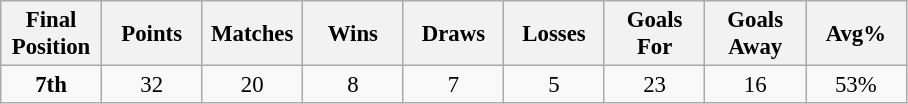<table class="wikitable" style="font-size: 95%; text-align: center;">
<tr>
<th width=60>Final Position</th>
<th width=60>Points</th>
<th width=60>Matches</th>
<th width=60>Wins</th>
<th width=60>Draws</th>
<th width=60>Losses</th>
<th width=60>Goals For</th>
<th width=60>Goals Away</th>
<th width=60>Avg%</th>
</tr>
<tr>
<td><strong>7th</strong></td>
<td>32</td>
<td>20</td>
<td>8</td>
<td>7</td>
<td>5</td>
<td>23</td>
<td>16</td>
<td>53%</td>
</tr>
</table>
